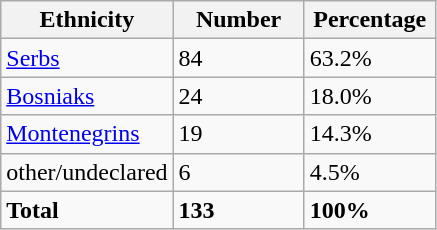<table class="wikitable">
<tr>
<th width="100px">Ethnicity</th>
<th width="80px">Number</th>
<th width="80px">Percentage</th>
</tr>
<tr>
<td><a href='#'>Serbs</a></td>
<td>84</td>
<td>63.2%</td>
</tr>
<tr>
<td><a href='#'>Bosniaks</a></td>
<td>24</td>
<td>18.0%</td>
</tr>
<tr>
<td><a href='#'>Montenegrins</a></td>
<td>19</td>
<td>14.3%</td>
</tr>
<tr>
<td>other/undeclared</td>
<td>6</td>
<td>4.5%</td>
</tr>
<tr>
<td><strong>Total</strong></td>
<td><strong>133</strong></td>
<td><strong>100%</strong></td>
</tr>
</table>
